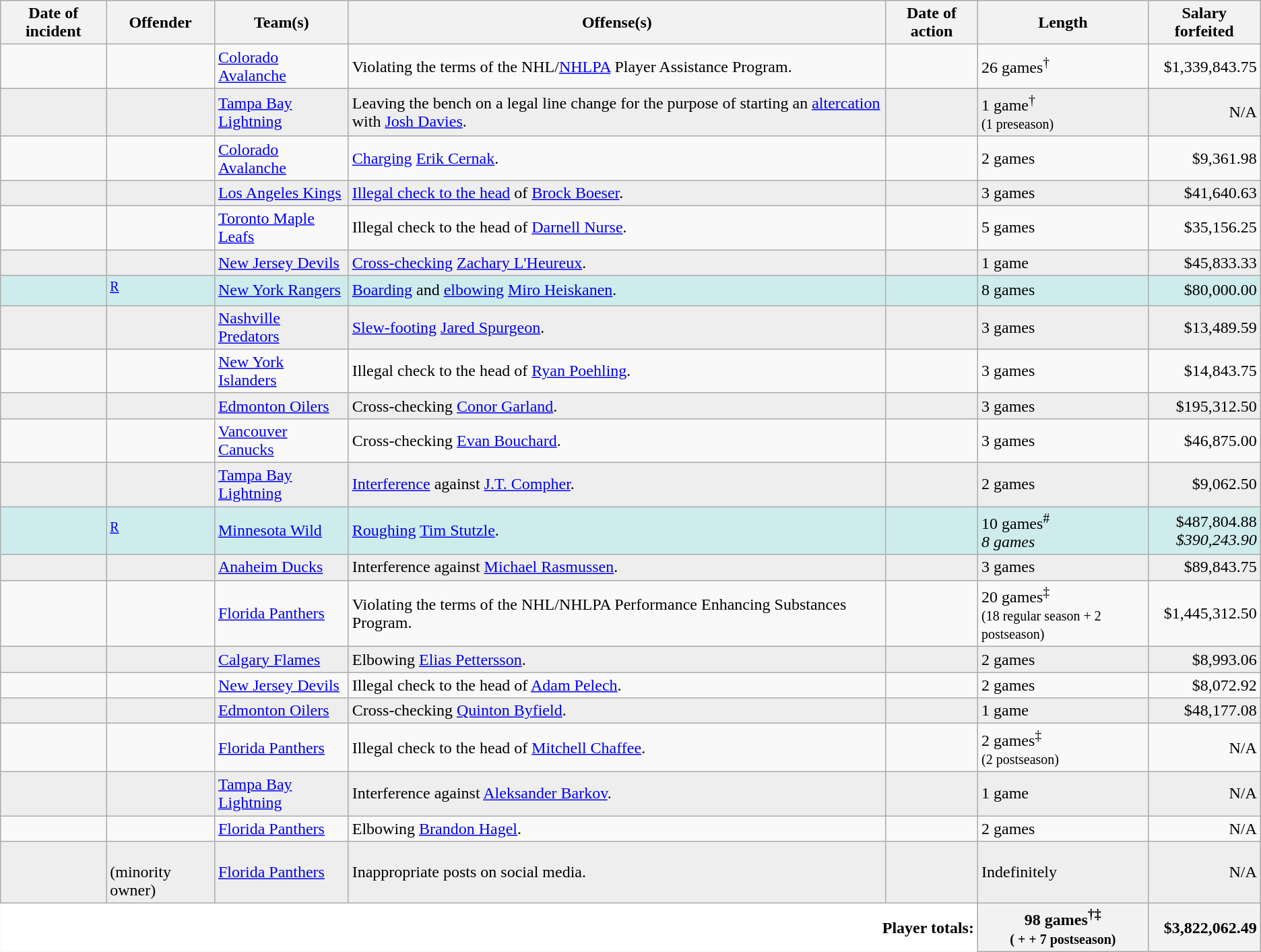<table class="wikitable sortable" style="border:0;">
<tr>
<th>Date of incident</th>
<th>Offender</th>
<th>Team(s)</th>
<th>Offense(s)</th>
<th>Date of action</th>
<th>Length</th>
<th>Salary forfeited</th>
</tr>
<tr>
<td></td>
<td></td>
<td><a href='#'>Colorado Avalanche</a></td>
<td>Violating the terms of the NHL/<a href='#'>NHLPA</a> Player Assistance Program.</td>
<td></td>
<td data-sort-value="26">26 games<sup>†</sup><br></td>
<td style="text-align:right;" data-sort-value="133984375">$1,339,843.75</td>
</tr>
<tr bgcolor="eeeeee">
<td></td>
<td></td>
<td><a href='#'>Tampa Bay Lightning</a></td>
<td>Leaving the bench on a legal line change for the purpose of starting an <a href='#'>altercation</a> with <a href='#'>Josh Davies</a>.</td>
<td></td>
<td data-sort-value="1">1 game<sup>†</sup><br><small>(1 preseason)</small></td>
<td style="text-align:right;" data-sort-value="NA">N/A</td>
</tr>
<tr>
<td></td>
<td></td>
<td><a href='#'>Colorado Avalanche</a></td>
<td><a href='#'>Charging</a> <a href='#'>Erik Cernak</a>.</td>
<td></td>
<td data-sort-value="2">2 games</td>
<td style="text-align:right;" data-sort-value="936198">$9,361.98</td>
</tr>
<tr bgcolor="eeeeee">
<td></td>
<td></td>
<td><a href='#'>Los Angeles Kings</a></td>
<td><a href='#'>Illegal check to the head</a> of <a href='#'>Brock Boeser</a>.</td>
<td></td>
<td data-sort-value="3">3 games</td>
<td style="text-align:right;" data-sort-value="4164063">$41,640.63</td>
</tr>
<tr>
<td></td>
<td></td>
<td><a href='#'>Toronto Maple Leafs</a></td>
<td>Illegal check to the head of <a href='#'>Darnell Nurse</a>.</td>
<td></td>
<td data-sort-value="5">5 games</td>
<td style="text-align:right;" data-sort-value="3515625">$35,156.25</td>
</tr>
<tr bgcolor="eeeeee">
<td></td>
<td></td>
<td><a href='#'>New Jersey Devils</a></td>
<td><a href='#'>Cross-checking</a> <a href='#'>Zachary L'Heureux</a>.</td>
<td></td>
<td data-sort-value="1">1 game</td>
<td style="text-align:right;" data-sort-value="4583333">$45,833.33</td>
</tr>
<tr bgcolor="CFECEC">
<td></td>
<td><sup><a href='#'>R</a></sup></td>
<td><a href='#'>New York Rangers</a></td>
<td><a href='#'>Boarding</a> and <a href='#'>elbowing</a> <a href='#'>Miro Heiskanen</a>.</td>
<td></td>
<td data-sort-value="8">8 games</td>
<td style="text-align:right;" data-sort-value="8000000">$80,000.00</td>
</tr>
<tr bgcolor="eeeeee">
<td></td>
<td></td>
<td><a href='#'>Nashville Predators</a></td>
<td><a href='#'>Slew-footing</a> <a href='#'>Jared Spurgeon</a>.</td>
<td></td>
<td data-sort-value="3">3 games</td>
<td style="text-align:right;" data-sort-value="1348959">$13,489.59</td>
</tr>
<tr>
<td></td>
<td></td>
<td><a href='#'>New York Islanders</a></td>
<td>Illegal check to the head of <a href='#'>Ryan Poehling</a>.</td>
<td></td>
<td data-sort-value="3">3 games</td>
<td style="text-align:right;" data-sort-value="1484375">$14,843.75</td>
</tr>
<tr bgcolor="eeeeee">
<td></td>
<td></td>
<td><a href='#'>Edmonton Oilers</a></td>
<td>Cross-checking <a href='#'>Conor Garland</a>.</td>
<td></td>
<td data-sort-value="3">3 games</td>
<td style="text-align:right;" data-sort-value="19531250">$195,312.50</td>
</tr>
<tr>
<td></td>
<td></td>
<td><a href='#'>Vancouver Canucks</a></td>
<td>Cross-checking <a href='#'>Evan Bouchard</a>.</td>
<td></td>
<td data-sort-value="3">3 games</td>
<td style="text-align:right;" data-sort-value="4687500">$46,875.00</td>
</tr>
<tr bgcolor="eeeeee">
<td></td>
<td></td>
<td><a href='#'>Tampa Bay Lightning</a></td>
<td><a href='#'>Interference</a> against <a href='#'>J.T. Compher</a>.</td>
<td></td>
<td data-sort-value="2">2 games</td>
<td style="text-align:right;" data-sort-value="906250">$9,062.50</td>
</tr>
<tr bgcolor="CFECEC">
<td></td>
<td><sup><a href='#'>R</a></sup></td>
<td><a href='#'>Minnesota Wild</a></td>
<td><a href='#'>Roughing</a> <a href='#'>Tim Stutzle</a>.</td>
<td><br><em></em></td>
<td data-sort-value="10">10 games<sup>#</sup><br><em>8 games</em></td>
<td style="text-align:right;" data-sort-value="39024390">$487,804.88<br><em>$390,243.90</em></td>
</tr>
<tr bgcolor="eeeeee">
<td></td>
<td></td>
<td><a href='#'>Anaheim Ducks</a></td>
<td>Interference against <a href='#'>Michael Rasmussen</a>.</td>
<td></td>
<td data-sort-value="3">3 games</td>
<td style="text-align:right;" data-sort-value="8984375">$89,843.75</td>
</tr>
<tr>
<td></td>
<td></td>
<td><a href='#'>Florida Panthers</a></td>
<td>Violating the terms of the NHL/NHLPA Performance Enhancing Substances Program.</td>
<td></td>
<td data-sort-value="20">20 games<sup>‡</sup><br><small>(18 regular season + 2 postseason)</small></td>
<td style="text-align:right;" data-sort-value="144531250">$1,445,312.50</td>
</tr>
<tr bgcolor="eeeeee">
<td></td>
<td></td>
<td><a href='#'>Calgary Flames</a></td>
<td>Elbowing <a href='#'>Elias Pettersson</a>.</td>
<td></td>
<td data-sort-value="2">2 games</td>
<td style="text-align:right;" data-sort-value="899306">$8,993.06</td>
</tr>
<tr>
<td></td>
<td></td>
<td><a href='#'>New Jersey Devils</a></td>
<td>Illegal check to the head of <a href='#'>Adam Pelech</a>.</td>
<td></td>
<td data-sort-value="2">2 games</td>
<td style="text-align:right;" data-sort-value="807292">$8,072.92</td>
</tr>
<tr bgcolor="eeeeee">
<td></td>
<td></td>
<td><a href='#'>Edmonton Oilers</a></td>
<td>Cross-checking <a href='#'>Quinton Byfield</a>.</td>
<td></td>
<td data-sort-value="1">1 game</td>
<td style="text-align:right;" data-sort-value="4817708">$48,177.08</td>
</tr>
<tr>
<td></td>
<td></td>
<td><a href='#'>Florida Panthers</a></td>
<td>Illegal check to the head of <a href='#'>Mitchell Chaffee</a>.</td>
<td></td>
<td data-sort-value="2">2 games<sup>‡</sup><br><small>(2 postseason)</small></td>
<td style="text-align:right;" data-sort-value="NA">N/A</td>
</tr>
<tr bgcolor="eeeeee">
<td></td>
<td></td>
<td><a href='#'>Tampa Bay Lightning</a></td>
<td>Interference against <a href='#'>Aleksander Barkov</a>.</td>
<td></td>
<td data-sort-value="1">1 game</td>
<td style="text-align:right;" data-sort-value="NA">N/A</td>
</tr>
<tr>
<td></td>
<td></td>
<td><a href='#'>Florida Panthers</a></td>
<td>Elbowing <a href='#'>Brandon Hagel</a>.</td>
<td></td>
<td data-sort-value="2">2 games</td>
<td style="text-align:right;" data-sort-value="NA">N/A</td>
</tr>
<tr bgcolor="eeeeee">
<td></td>
<td><br>(minority owner)</td>
<td><a href='#'>Florida Panthers</a></td>
<td>Inappropriate posts on social media.</td>
<td></td>
<td data-sort-value="999">Indefinitely</td>
<td style="text-align:right;" data-sort-value="NA">N/A</td>
</tr>
<tr>
<th colspan="5" style="text-align:right; border:0; background:#fff;">Player totals:</th>
<th>98 games<sup>†‡</sup><br><small>( +  + 7 postseason)</small></th>
<th style="text-align:right;">$3,822,062.49</th>
</tr>
</table>
